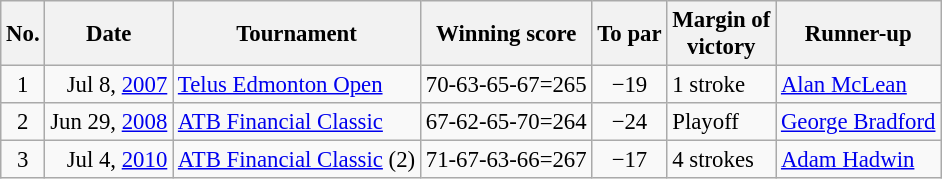<table class="wikitable" style="font-size:95%;">
<tr>
<th>No.</th>
<th>Date</th>
<th>Tournament</th>
<th>Winning score</th>
<th>To par</th>
<th>Margin of<br>victory</th>
<th>Runner-up</th>
</tr>
<tr>
<td align=center>1</td>
<td align=right>Jul 8, <a href='#'>2007</a></td>
<td><a href='#'>Telus Edmonton Open</a></td>
<td>70-63-65-67=265</td>
<td align=center>−19</td>
<td>1 stroke</td>
<td> <a href='#'>Alan McLean</a></td>
</tr>
<tr>
<td align=center>2</td>
<td align=right>Jun 29, <a href='#'>2008</a></td>
<td><a href='#'>ATB Financial Classic</a></td>
<td>67-62-65-70=264</td>
<td align=center>−24</td>
<td>Playoff</td>
<td> <a href='#'>George Bradford</a></td>
</tr>
<tr>
<td align=center>3</td>
<td align=right>Jul 4, <a href='#'>2010</a></td>
<td><a href='#'>ATB Financial Classic</a> (2)</td>
<td>71-67-63-66=267</td>
<td align=center>−17</td>
<td>4 strokes</td>
<td> <a href='#'>Adam Hadwin</a></td>
</tr>
</table>
